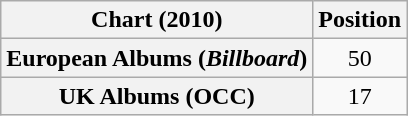<table class="wikitable sortable plainrowheaders" style="text-align:center">
<tr>
<th scope="col">Chart (2010)</th>
<th scope="col">Position</th>
</tr>
<tr>
<th scope="row">European Albums (<em>Billboard</em>)</th>
<td>50</td>
</tr>
<tr>
<th scope="row">UK Albums (OCC)</th>
<td>17</td>
</tr>
</table>
